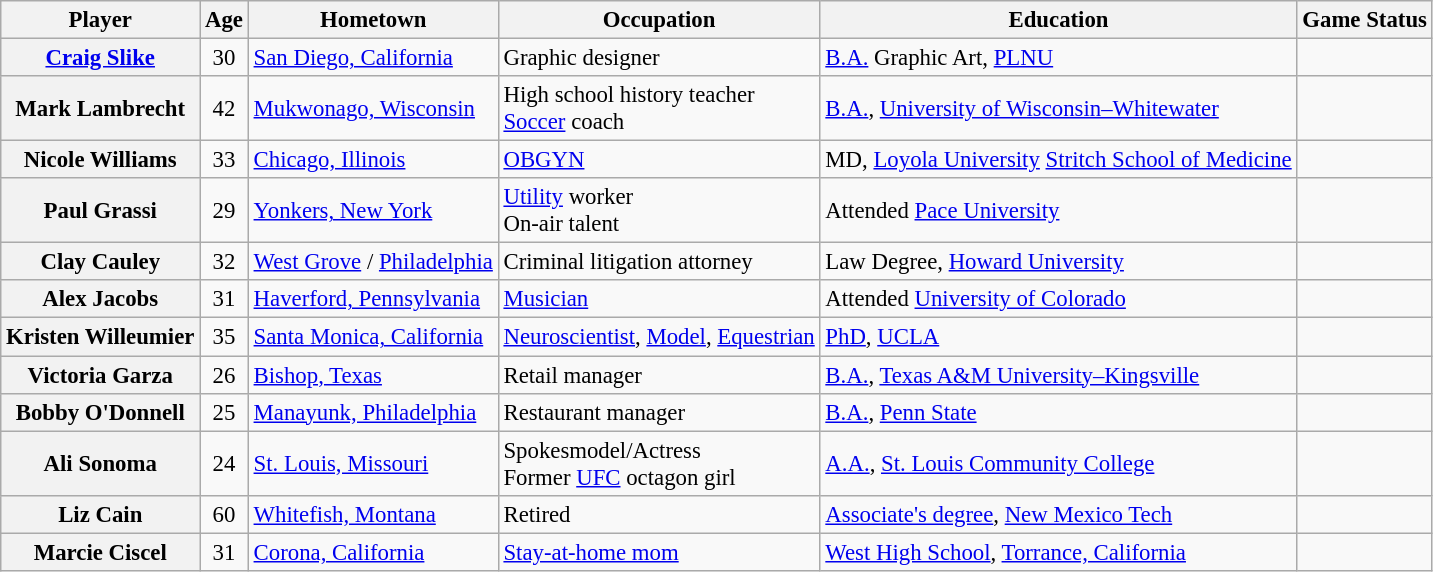<table class="wikitable sortable" style="font-size: 95%;">
<tr>
<th scope="col">Player</th>
<th scope="col">Age</th>
<th scope="col" class="unsortable">Hometown</th>
<th scope="col" class="unsortable">Occupation</th>
<th scope="col" class="unsortable">Education</th>
<th scope="col">Game Status</th>
</tr>
<tr>
<th scope="row"><a href='#'>Craig Slike</a></th>
<td align="center">30</td>
<td><a href='#'>San Diego, California</a></td>
<td>Graphic designer</td>
<td><a href='#'>B.A.</a> Graphic Art, <a href='#'>PLNU</a></td>
<td></td>
</tr>
<tr>
<th scope="row">Mark Lambrecht</th>
<td align="center">42</td>
<td><a href='#'>Mukwonago, Wisconsin</a></td>
<td>High school history teacher<br><a href='#'>Soccer</a> coach</td>
<td><a href='#'>B.A.</a>, <a href='#'>University of Wisconsin–Whitewater</a></td>
<td></td>
</tr>
<tr>
<th scope="row">Nicole Williams</th>
<td align="center">33</td>
<td><a href='#'>Chicago, Illinois</a></td>
<td><a href='#'>OBGYN</a></td>
<td>MD, <a href='#'>Loyola University</a> <a href='#'>Stritch School of Medicine</a></td>
<td></td>
</tr>
<tr>
<th scope="row">Paul Grassi</th>
<td align="center">29</td>
<td><a href='#'>Yonkers, New York</a></td>
<td><a href='#'>Utility</a> worker<br>On-air talent</td>
<td>Attended <a href='#'>Pace University</a></td>
<td></td>
</tr>
<tr>
<th scope="row">Clay Cauley</th>
<td align="center">32</td>
<td><a href='#'>West Grove</a> / <a href='#'>Philadelphia</a></td>
<td>Criminal litigation attorney</td>
<td>Law Degree, <a href='#'>Howard University</a></td>
<td></td>
</tr>
<tr>
<th scope="row">Alex Jacobs</th>
<td align="center">31</td>
<td><a href='#'>Haverford, Pennsylvania</a></td>
<td><a href='#'>Musician</a></td>
<td>Attended <a href='#'>University of Colorado</a></td>
<td></td>
</tr>
<tr>
<th scope="row">Kristen Willeumier</th>
<td align="center">35</td>
<td><a href='#'>Santa Monica, California</a></td>
<td><a href='#'>Neuroscientist</a>, <a href='#'>Model</a>, <a href='#'>Equestrian</a></td>
<td><a href='#'>PhD</a>, <a href='#'>UCLA</a></td>
<td></td>
</tr>
<tr>
<th scope="row">Victoria Garza</th>
<td align="center">26</td>
<td><a href='#'>Bishop, Texas</a></td>
<td>Retail manager</td>
<td><a href='#'>B.A.</a>, <a href='#'>Texas A&M University–Kingsville</a></td>
<td></td>
</tr>
<tr>
<th scope="row">Bobby O'Donnell</th>
<td align="center">25</td>
<td><a href='#'>Manayunk, Philadelphia</a></td>
<td>Restaurant manager</td>
<td><a href='#'>B.A.</a>, <a href='#'>Penn State</a></td>
<td></td>
</tr>
<tr>
<th scope="row">Ali Sonoma </th>
<td align="center">24</td>
<td><a href='#'>St. Louis, Missouri</a></td>
<td>Spokesmodel/Actress<br>Former <a href='#'>UFC</a> octagon girl</td>
<td><a href='#'>A.A.</a>, <a href='#'>St. Louis Community College</a></td>
<td></td>
</tr>
<tr>
<th scope="row">Liz Cain</th>
<td align="center">60</td>
<td><a href='#'>Whitefish, Montana</a></td>
<td>Retired</td>
<td><a href='#'>Associate's degree</a>, <a href='#'>New Mexico Tech</a></td>
<td></td>
</tr>
<tr>
<th scope="row">Marcie Ciscel </th>
<td align="center">31</td>
<td><a href='#'>Corona, California</a></td>
<td><a href='#'>Stay-at-home mom</a></td>
<td><a href='#'>West High School</a>, <a href='#'>Torrance, California</a></td>
<td></td>
</tr>
</table>
